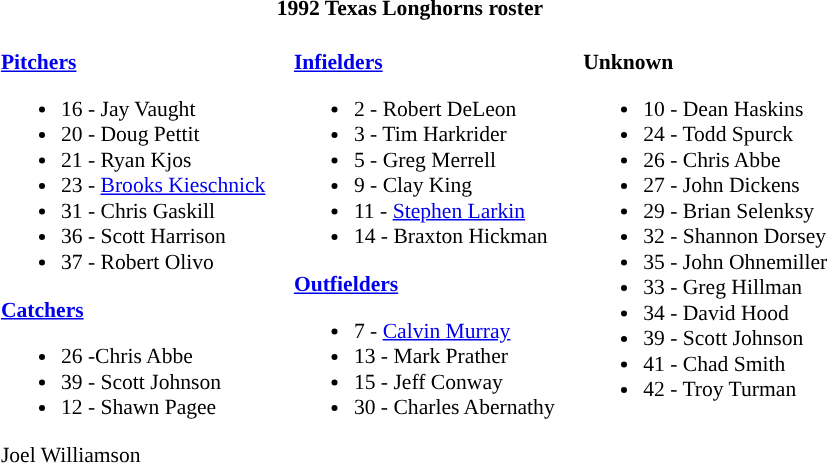<table class="toccolours" style="border-collapse:collapse; font-size:90%;">
<tr>
<th colspan=9>1992 Texas Longhorns roster</th>
</tr>
<tr>
<td width="03"> </td>
<td valign="top"><br><strong><a href='#'>Pitchers</a></strong><ul><li>16 - Jay Vaught</li><li>20 - Doug Pettit</li><li>21 - Ryan Kjos</li><li>23 - <a href='#'>Brooks Kieschnick</a></li><li>31 - Chris Gaskill</li><li>36 - Scott Harrison</li><li>37 - Robert Olivo</li></ul><strong><a href='#'>Catchers</a></strong><ul><li>26 -Chris Abbe</li><li>39 - Scott Johnson</li><li>12 - Shawn Pagee</li></ul>Joel Williamson</td>
<td width="15"> </td>
<td valign="top"><br><strong><a href='#'>Infielders</a></strong><ul><li>2 - Robert DeLeon</li><li>3 - Tim Harkrider</li><li>5 - Greg Merrell</li><li>9 - Clay King</li><li>11 - <a href='#'>Stephen Larkin</a></li><li>14 - Braxton Hickman</li></ul><strong><a href='#'>Outfielders</a></strong><ul><li>7 - <a href='#'>Calvin Murray</a></li><li>13 - Mark Prather</li><li>15 - Jeff Conway</li><li>30 - Charles Abernathy</li></ul></td>
<td width="15"> </td>
<td valign="top"><br><strong>Unknown</strong><ul><li>10 - Dean Haskins</li><li>24 - Todd Spurck</li><li>26 - Chris Abbe</li><li>27 - John Dickens</li><li>29 - Brian Selenksy</li><li>32 - Shannon Dorsey</li><li>35 - John Ohnemiller</li><li>33 - Greg Hillman</li><li>34 - David Hood</li><li>39 - Scott Johnson</li><li>41 - Chad Smith</li><li>42 - Troy Turman</li></ul></td>
</tr>
</table>
